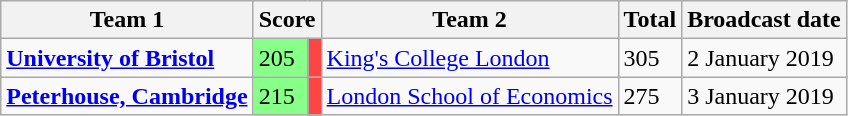<table class="wikitable">
<tr>
<th>Team 1</th>
<th colspan=2>Score</th>
<th>Team 2</th>
<th>Total</th>
<th>Broadcast date</th>
</tr>
<tr>
<td><strong><a href='#'>University of Bristol</a></strong></td>
<td style="background:#88ff88">205</td>
<td style="background:#f44;"></td>
<td><a href='#'>King's College London</a></td>
<td>305</td>
<td>2 January 2019</td>
</tr>
<tr>
<td><strong><a href='#'>Peterhouse, Cambridge</a></strong></td>
<td style="background:#88ff88">215</td>
<td style="background:#f44;"></td>
<td><a href='#'>London School of Economics</a></td>
<td>275</td>
<td>3 January 2019</td>
</tr>
</table>
